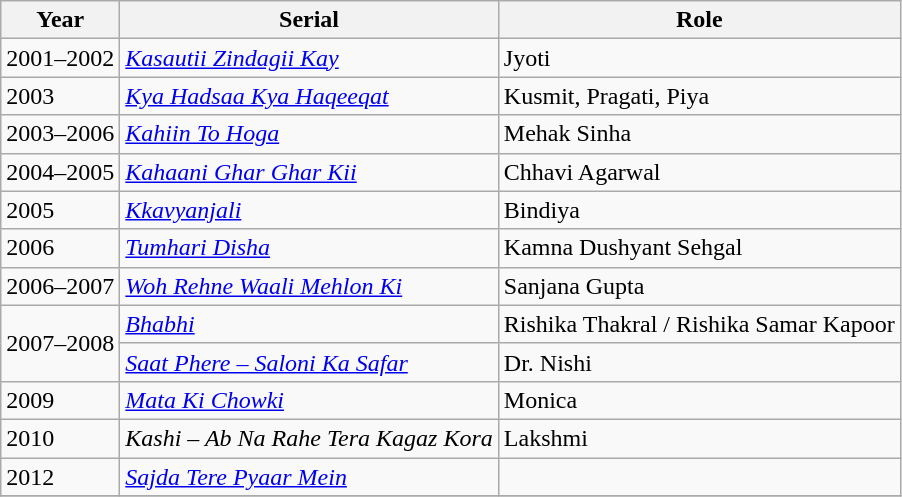<table class="wikitable sortable">
<tr>
<th>Year</th>
<th>Serial</th>
<th>Role</th>
</tr>
<tr>
<td>2001–2002</td>
<td><em><a href='#'> Kasautii Zindagii Kay</a></em></td>
<td>Jyoti</td>
</tr>
<tr>
<td>2003</td>
<td><em><a href='#'>Kya Hadsaa Kya Haqeeqat</a></em></td>
<td>Kusmit, Pragati, Piya</td>
</tr>
<tr>
<td>2003–2006</td>
<td><em><a href='#'>Kahiin To Hoga</a></em></td>
<td>Mehak Sinha</td>
</tr>
<tr>
<td>2004–2005</td>
<td><em><a href='#'>Kahaani Ghar Ghar Kii</a></em></td>
<td>Chhavi Agarwal</td>
</tr>
<tr>
<td>2005</td>
<td><em><a href='#'>Kkavyanjali</a></em></td>
<td>Bindiya</td>
</tr>
<tr>
<td>2006</td>
<td><em><a href='#'>Tumhari Disha</a></em></td>
<td>Kamna Dushyant Sehgal</td>
</tr>
<tr>
<td>2006–2007</td>
<td><em><a href='#'>Woh Rehne Waali Mehlon Ki</a></em></td>
<td>Sanjana Gupta</td>
</tr>
<tr>
<td rowspan="2">2007–2008</td>
<td><em><a href='#'> Bhabhi</a></em></td>
<td>Rishika Thakral / Rishika Samar Kapoor</td>
</tr>
<tr>
<td><em><a href='#'>Saat Phere – Saloni Ka Safar</a></em></td>
<td>Dr. Nishi</td>
</tr>
<tr>
<td>2009</td>
<td><em><a href='#'>Mata Ki Chowki</a></em></td>
<td>Monica</td>
</tr>
<tr>
<td>2010</td>
<td><em>Kashi – Ab Na Rahe Tera Kagaz Kora</em></td>
<td>Lakshmi</td>
</tr>
<tr>
<td>2012</td>
<td><em><a href='#'>Sajda Tere Pyaar Mein</a></em></td>
<td></td>
</tr>
<tr>
</tr>
</table>
